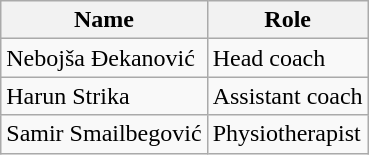<table class="wikitable">
<tr>
<th>Name</th>
<th>Role</th>
</tr>
<tr>
<td> Nebojša Đekanović</td>
<td>Head coach</td>
</tr>
<tr>
<td> Harun Strika</td>
<td>Assistant coach</td>
</tr>
<tr>
<td> Samir Smailbegović</td>
<td>Physiotherapist</td>
</tr>
</table>
